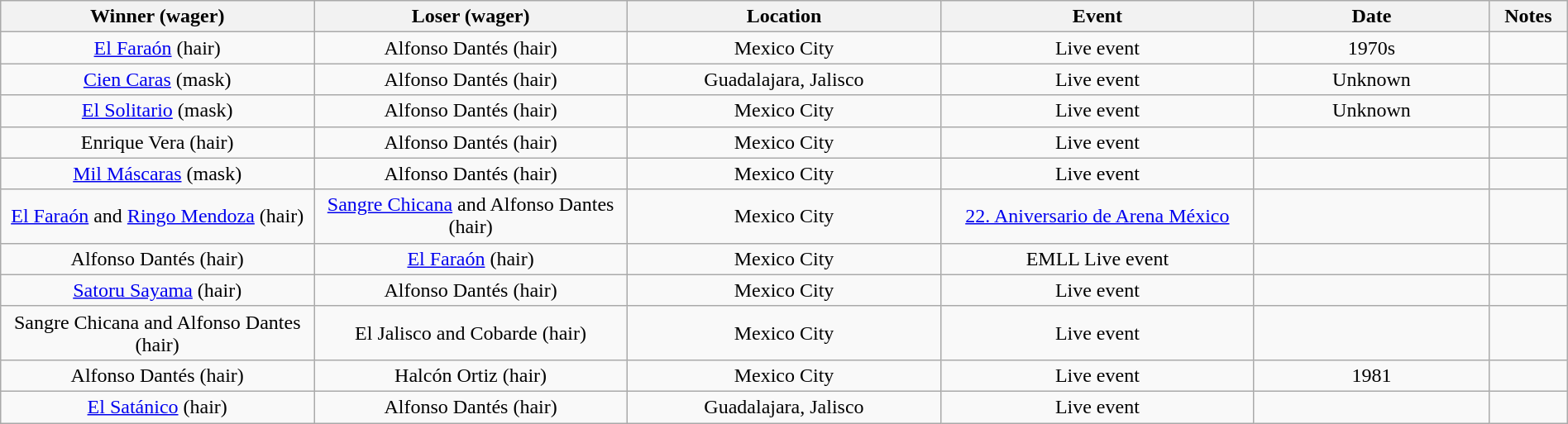<table class="wikitable sortable" width=100%  style="text-align: center">
<tr>
<th width=20% scope="col">Winner (wager)</th>
<th width=20% scope="col">Loser (wager)</th>
<th width=20% scope="col">Location</th>
<th width=20% scope="col">Event</th>
<th width=15% scope="col">Date</th>
<th class="unsortable" width=5% scope="col">Notes</th>
</tr>
<tr>
<td><a href='#'>El Faraón</a> (hair)</td>
<td>Alfonso Dantés (hair)</td>
<td>Mexico City</td>
<td>Live event</td>
<td>1970s</td>
<td> </td>
</tr>
<tr>
<td><a href='#'>Cien Caras</a> (mask)</td>
<td>Alfonso Dantés (hair)</td>
<td>Guadalajara, Jalisco</td>
<td>Live event</td>
<td>Unknown</td>
<td> </td>
</tr>
<tr>
<td><a href='#'>El Solitario</a> (mask)</td>
<td>Alfonso Dantés (hair)</td>
<td>Mexico City</td>
<td>Live event</td>
<td>Unknown</td>
<td> </td>
</tr>
<tr>
<td>Enrique Vera (hair)</td>
<td>Alfonso Dantés (hair)</td>
<td>Mexico City</td>
<td>Live event</td>
<td></td>
<td></td>
</tr>
<tr>
<td><a href='#'>Mil Máscaras</a> (mask)</td>
<td>Alfonso Dantés (hair)</td>
<td>Mexico City</td>
<td>Live event</td>
<td></td>
<td></td>
</tr>
<tr>
<td><a href='#'>El Faraón</a> and <a href='#'>Ringo Mendoza</a> (hair)</td>
<td><a href='#'>Sangre Chicana</a> and Alfonso Dantes (hair)</td>
<td>Mexico City</td>
<td><a href='#'>22. Aniversario de Arena México</a></td>
<td></td>
<td></td>
</tr>
<tr>
<td>Alfonso Dantés (hair)</td>
<td><a href='#'>El Faraón</a> (hair)</td>
<td>Mexico City</td>
<td>EMLL Live event</td>
<td></td>
<td></td>
</tr>
<tr>
<td><a href='#'>Satoru Sayama</a> (hair)</td>
<td>Alfonso Dantés (hair)</td>
<td>Mexico City</td>
<td>Live event</td>
<td></td>
<td> </td>
</tr>
<tr>
<td>Sangre Chicana and Alfonso Dantes (hair)</td>
<td>El Jalisco and Cobarde (hair)</td>
<td>Mexico City</td>
<td>Live event</td>
<td></td>
<td> </td>
</tr>
<tr>
<td>Alfonso Dantés (hair)</td>
<td>Halcón Ortiz (hair)</td>
<td>Mexico City</td>
<td>Live event</td>
<td>1981</td>
<td> </td>
</tr>
<tr>
<td><a href='#'>El Satánico</a> (hair)</td>
<td>Alfonso Dantés (hair)</td>
<td>Guadalajara, Jalisco</td>
<td>Live event</td>
<td></td>
<td></td>
</tr>
</table>
